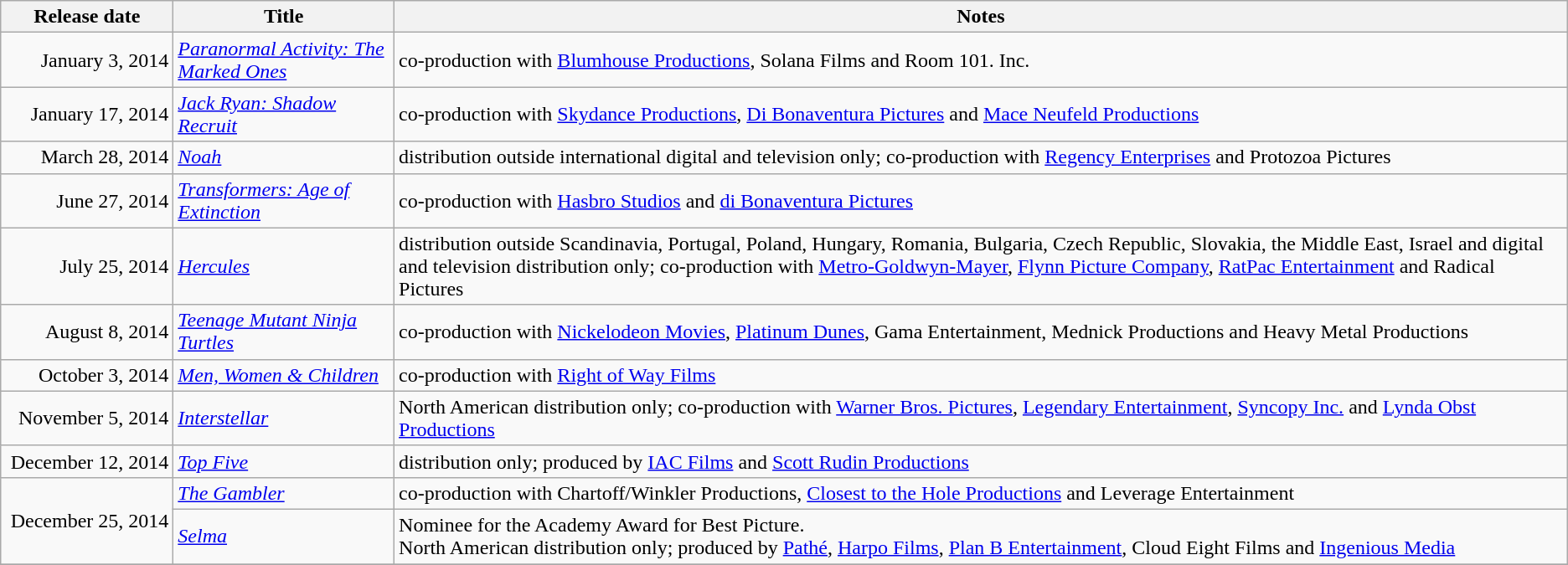<table class="wikitable sortable">
<tr>
<th scope="col" style=width:130px;">Release date</th>
<th>Title</th>
<th>Notes</th>
</tr>
<tr>
<td style="text-align:right;">January 3, 2014</td>
<td><em><a href='#'>Paranormal Activity: The Marked Ones</a></em></td>
<td>co-production with <a href='#'>Blumhouse Productions</a>, Solana Films and Room 101. Inc.</td>
</tr>
<tr>
<td style="text-align:right;">January 17, 2014</td>
<td><em><a href='#'>Jack Ryan: Shadow Recruit</a></em></td>
<td>co-production with <a href='#'>Skydance Productions</a>, <a href='#'>Di Bonaventura Pictures</a> and <a href='#'>Mace Neufeld Productions</a></td>
</tr>
<tr>
<td style="text-align:right;">March 28, 2014</td>
<td><em><a href='#'>Noah</a></em></td>
<td>distribution outside international digital and television only; co-production with <a href='#'>Regency Enterprises</a> and Protozoa Pictures</td>
</tr>
<tr>
<td style="text-align:right;">June 27, 2014</td>
<td><em><a href='#'>Transformers: Age of Extinction</a></em></td>
<td>co-production with <a href='#'>Hasbro Studios</a> and <a href='#'>di Bonaventura Pictures</a></td>
</tr>
<tr>
<td style="text-align:right;">July 25, 2014</td>
<td><em><a href='#'>Hercules</a></em></td>
<td>distribution outside Scandinavia, Portugal, Poland, Hungary, Romania, Bulgaria, Czech Republic, Slovakia, the Middle East, Israel and digital and television distribution only; co-production with <a href='#'>Metro-Goldwyn-Mayer</a>, <a href='#'>Flynn Picture Company</a>, <a href='#'>RatPac Entertainment</a> and Radical Pictures</td>
</tr>
<tr>
<td style="text-align:right;">August 8, 2014</td>
<td><em><a href='#'>Teenage Mutant Ninja Turtles</a></em></td>
<td>co-production with <a href='#'>Nickelodeon Movies</a>, <a href='#'>Platinum Dunes</a>, Gama Entertainment, Mednick Productions and Heavy Metal Productions</td>
</tr>
<tr>
<td style="text-align:right;">October 3, 2014</td>
<td><em><a href='#'>Men, Women & Children</a></em></td>
<td>co-production with <a href='#'>Right of Way Films</a></td>
</tr>
<tr>
<td style="text-align:right;">November 5, 2014</td>
<td><em><a href='#'>Interstellar</a></em></td>
<td>North American distribution only; co-production with <a href='#'>Warner Bros. Pictures</a>, <a href='#'>Legendary Entertainment</a>, <a href='#'>Syncopy Inc.</a> and <a href='#'>Lynda Obst Productions</a></td>
</tr>
<tr>
<td style="text-align:right;">December 12, 2014</td>
<td><em><a href='#'>Top Five</a></em></td>
<td>distribution only; produced by <a href='#'>IAC Films</a> and <a href='#'>Scott Rudin Productions</a></td>
</tr>
<tr>
<td style="text-align:right;" rowspan="2">December 25, 2014</td>
<td><em><a href='#'>The Gambler</a></em></td>
<td>co-production with Chartoff/Winkler Productions, <a href='#'>Closest to the Hole Productions</a> and Leverage Entertainment</td>
</tr>
<tr>
<td><em><a href='#'>Selma</a></em></td>
<td>Nominee for the Academy Award for Best Picture.<br>North American distribution only; produced by <a href='#'>Pathé</a>, <a href='#'>Harpo Films</a>, <a href='#'>Plan B Entertainment</a>, Cloud Eight Films and <a href='#'>Ingenious Media</a></td>
</tr>
<tr>
</tr>
</table>
